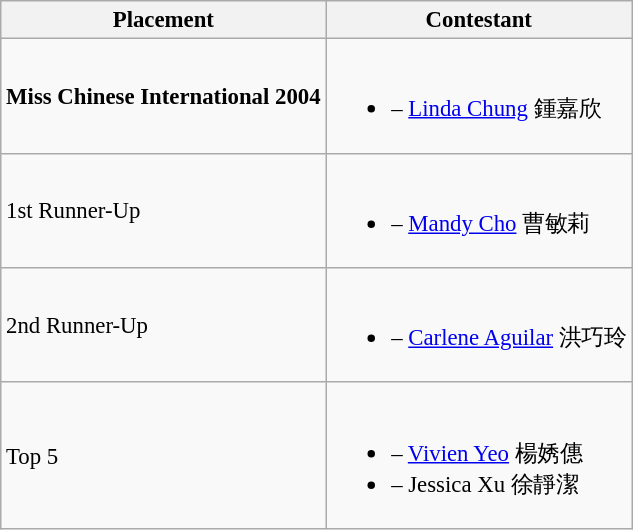<table class="wikitable sortable" style="font-size: 95%;">
<tr>
<th>Placement</th>
<th>Contestant</th>
</tr>
<tr>
<td><strong>Miss Chinese International 2004</strong></td>
<td><br><ul><li> – <a href='#'>Linda Chung</a> 鍾嘉欣</li></ul></td>
</tr>
<tr>
<td>1st Runner-Up</td>
<td><br><ul><li> – <a href='#'>Mandy Cho</a> 曹敏莉</li></ul></td>
</tr>
<tr>
<td>2nd Runner-Up</td>
<td><br><ul><li> – <a href='#'>Carlene Aguilar</a> 洪巧玲</li></ul></td>
</tr>
<tr>
<td>Top 5</td>
<td><br><ul><li> – <a href='#'>Vivien Yeo</a> 楊㛢僡</li><li> – Jessica Xu 徐靜潔</li></ul></td>
</tr>
</table>
